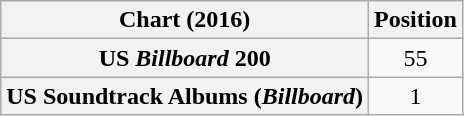<table class="wikitable sortable plainrowheaders" style="text-align:center;">
<tr>
<th scope="col">Chart (2016)</th>
<th scope="col">Position</th>
</tr>
<tr>
<th scope="row">US <em>Billboard</em> 200</th>
<td>55</td>
</tr>
<tr>
<th scope="row">US Soundtrack Albums (<em>Billboard</em>)</th>
<td>1</td>
</tr>
</table>
